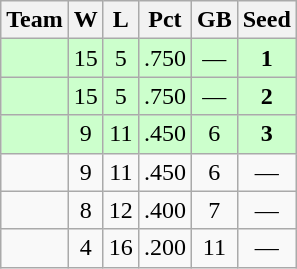<table class=wikitable>
<tr>
<th>Team</th>
<th>W</th>
<th>L</th>
<th>Pct</th>
<th>GB</th>
<th>Seed</th>
</tr>
<tr bgcolor=ccffcc align=center>
<td></td>
<td>15</td>
<td>5</td>
<td>.750</td>
<td>—</td>
<td><strong>1</strong></td>
</tr>
<tr bgcolor=ccffcc align=center>
<td></td>
<td>15</td>
<td>5</td>
<td>.750</td>
<td>—</td>
<td><strong>2</strong></td>
</tr>
<tr bgcolor=ccffcc align=center>
<td></td>
<td>9</td>
<td>11</td>
<td>.450</td>
<td>6</td>
<td><strong>3</strong></td>
</tr>
<tr align=center>
<td></td>
<td>9</td>
<td>11</td>
<td>.450</td>
<td>6</td>
<td>—</td>
</tr>
<tr align=center>
<td></td>
<td>8</td>
<td>12</td>
<td>.400</td>
<td>7</td>
<td>—</td>
</tr>
<tr align=center>
<td></td>
<td>4</td>
<td>16</td>
<td>.200</td>
<td>11</td>
<td>—</td>
</tr>
</table>
